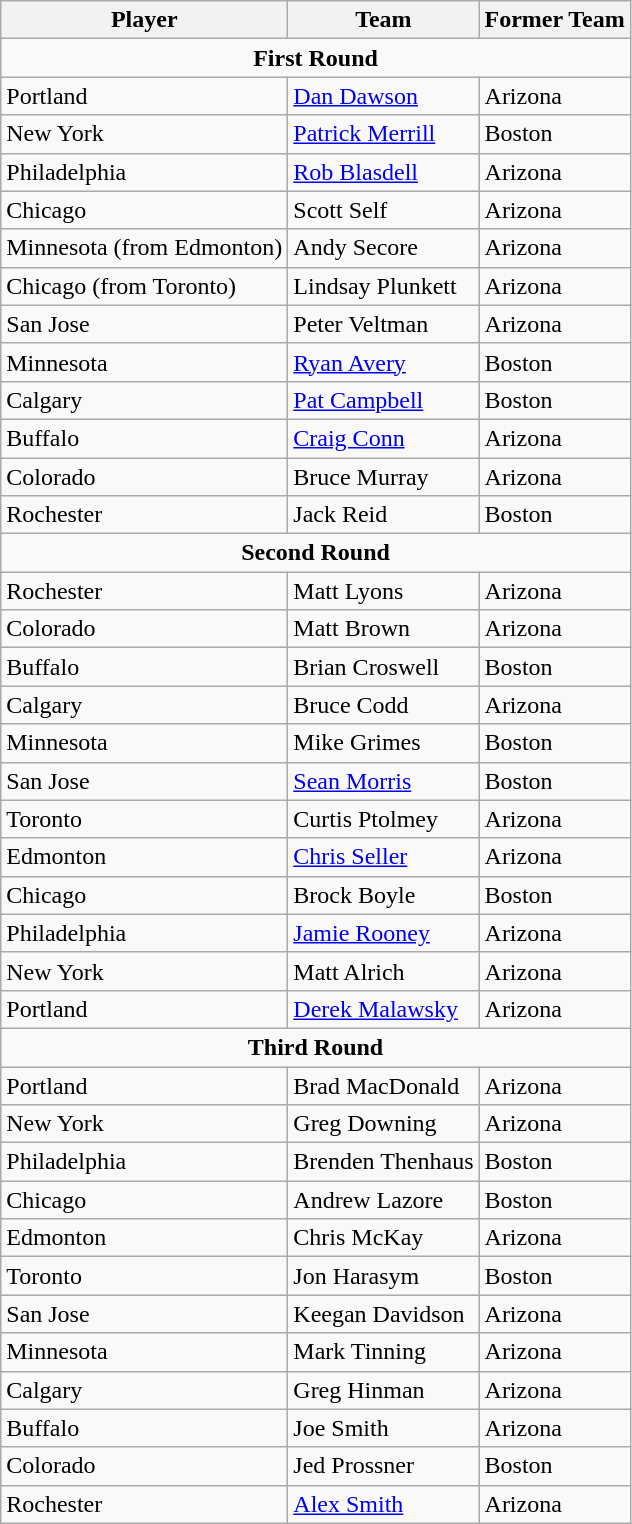<table class="wikitable">
<tr>
<th>Player</th>
<th>Team</th>
<th>Former Team</th>
</tr>
<tr>
<td align="center" colspan="3"><strong>First Round</strong></td>
</tr>
<tr>
<td>Portland</td>
<td><a href='#'>Dan Dawson</a></td>
<td>Arizona</td>
</tr>
<tr>
<td>New York</td>
<td><a href='#'>Patrick Merrill</a></td>
<td>Boston</td>
</tr>
<tr>
<td>Philadelphia</td>
<td><a href='#'>Rob Blasdell</a></td>
<td>Arizona</td>
</tr>
<tr>
<td>Chicago</td>
<td>Scott Self</td>
<td>Arizona</td>
</tr>
<tr>
<td>Minnesota (from Edmonton)</td>
<td>Andy Secore</td>
<td>Arizona</td>
</tr>
<tr>
<td>Chicago (from Toronto)</td>
<td>Lindsay Plunkett</td>
<td>Arizona</td>
</tr>
<tr>
<td>San Jose</td>
<td>Peter Veltman</td>
<td>Arizona</td>
</tr>
<tr>
<td>Minnesota</td>
<td><a href='#'>Ryan Avery</a></td>
<td>Boston</td>
</tr>
<tr>
<td>Calgary</td>
<td><a href='#'>Pat Campbell</a></td>
<td>Boston</td>
</tr>
<tr>
<td>Buffalo</td>
<td><a href='#'>Craig Conn</a></td>
<td>Arizona</td>
</tr>
<tr>
<td>Colorado</td>
<td>Bruce Murray</td>
<td>Arizona</td>
</tr>
<tr>
<td>Rochester</td>
<td>Jack Reid</td>
<td>Boston</td>
</tr>
<tr>
<td align="center" colspan="3"><strong>Second Round</strong></td>
</tr>
<tr>
<td>Rochester</td>
<td>Matt Lyons</td>
<td>Arizona</td>
</tr>
<tr>
<td>Colorado</td>
<td>Matt Brown</td>
<td>Arizona</td>
</tr>
<tr>
<td>Buffalo</td>
<td>Brian Croswell</td>
<td>Boston</td>
</tr>
<tr>
<td>Calgary</td>
<td>Bruce Codd</td>
<td>Arizona</td>
</tr>
<tr>
<td>Minnesota</td>
<td>Mike Grimes</td>
<td>Boston</td>
</tr>
<tr>
<td>San Jose</td>
<td><a href='#'>Sean Morris</a></td>
<td>Boston</td>
</tr>
<tr>
<td>Toronto</td>
<td>Curtis Ptolmey</td>
<td>Arizona</td>
</tr>
<tr>
<td>Edmonton</td>
<td><a href='#'>Chris Seller</a></td>
<td>Arizona</td>
</tr>
<tr>
<td>Chicago</td>
<td>Brock Boyle</td>
<td>Boston</td>
</tr>
<tr>
<td>Philadelphia</td>
<td><a href='#'>Jamie Rooney</a></td>
<td>Arizona</td>
</tr>
<tr>
<td>New York</td>
<td>Matt Alrich</td>
<td>Arizona</td>
</tr>
<tr>
<td>Portland</td>
<td><a href='#'>Derek Malawsky</a></td>
<td>Arizona</td>
</tr>
<tr>
<td align="center" colspan="3"><strong>Third Round</strong></td>
</tr>
<tr>
<td>Portland</td>
<td>Brad MacDonald</td>
<td>Arizona</td>
</tr>
<tr>
<td>New York</td>
<td>Greg Downing</td>
<td>Arizona</td>
</tr>
<tr>
<td>Philadelphia</td>
<td>Brenden Thenhaus</td>
<td>Boston</td>
</tr>
<tr>
<td>Chicago</td>
<td>Andrew Lazore</td>
<td>Boston</td>
</tr>
<tr>
<td>Edmonton</td>
<td>Chris McKay</td>
<td>Arizona</td>
</tr>
<tr>
<td>Toronto</td>
<td>Jon Harasym</td>
<td>Boston</td>
</tr>
<tr>
<td>San Jose</td>
<td>Keegan Davidson</td>
<td>Arizona</td>
</tr>
<tr>
<td>Minnesota</td>
<td>Mark Tinning</td>
<td>Arizona</td>
</tr>
<tr>
<td>Calgary</td>
<td>Greg Hinman</td>
<td>Arizona</td>
</tr>
<tr>
<td>Buffalo</td>
<td>Joe Smith</td>
<td>Arizona</td>
</tr>
<tr>
<td>Colorado</td>
<td>Jed Prossner</td>
<td>Boston</td>
</tr>
<tr>
<td>Rochester</td>
<td><a href='#'>Alex Smith</a></td>
<td>Arizona</td>
</tr>
</table>
